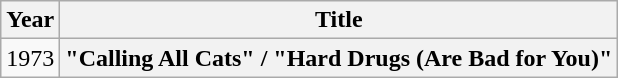<table class="wikitable plainrowheaders" style="text-align:center;" border="1">
<tr>
<th>Year</th>
<th>Title</th>
</tr>
<tr>
<td>1973</td>
<th scope="row">"Calling All Cats" / "Hard Drugs (Are Bad for You)"</th>
</tr>
</table>
